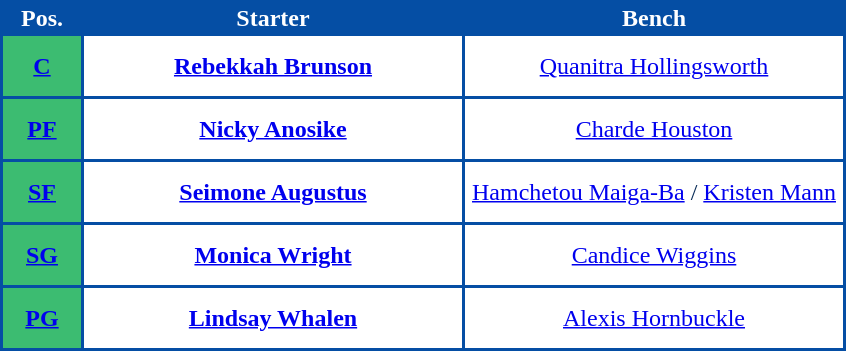<table style="text-align: center; background:#054EA4; color:white">
<tr>
<th width="50">Pos.</th>
<th width="250">Starter</th>
<th width="250">Bench</th>
</tr>
<tr style="height:40px; background:white; color:#092C57">
<th style="background:#3CBC71"><a href='#'><span>C</span></a></th>
<td><strong><a href='#'>Rebekkah Brunson</a></strong></td>
<td><a href='#'>Quanitra Hollingsworth</a></td>
</tr>
<tr style="height:40px; background:white; color:#092C57">
<th style="background:#3CBC71"><a href='#'><span>PF</span></a></th>
<td><strong><a href='#'>Nicky Anosike</a></strong></td>
<td><a href='#'>Charde Houston</a></td>
</tr>
<tr style="height:40px; background:white; color:#092C57">
<th style="background:#3CBC71"><a href='#'><span>SF</span></a></th>
<td><strong><a href='#'>Seimone Augustus</a></strong></td>
<td><a href='#'>Hamchetou Maiga-Ba</a> / <a href='#'>Kristen Mann</a></td>
</tr>
<tr style="height:40px; background:white; color:#092C57">
<th style="background:#3CBC71"><a href='#'><span>SG</span></a></th>
<td><strong><a href='#'>Monica Wright</a></strong></td>
<td><a href='#'>Candice Wiggins</a> </td>
</tr>
<tr style="height:40px; background:white; color:#092C57">
<th style="background:#3CBC71"><a href='#'><span>PG</span></a></th>
<td><strong><a href='#'>Lindsay Whalen</a></strong></td>
<td><a href='#'>Alexis Hornbuckle</a></td>
</tr>
</table>
